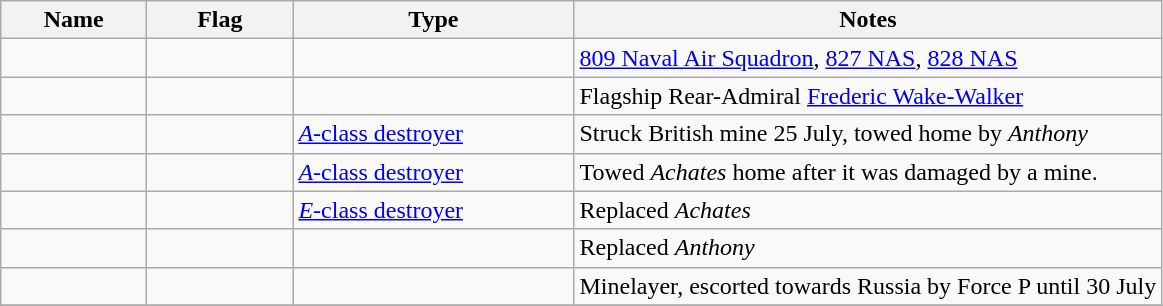<table class="wikitable sortable">
<tr>
<th scope="col" width="90px">Name</th>
<th scope="col" width="90px">Flag</th>
<th scope="col" width="180px">Type</th>
<th>Notes</th>
</tr>
<tr>
<td align="left"></td>
<td align="left"></td>
<td align="left"></td>
<td align="left"><a href='#'>809 Naval Air Squadron</a>, <a href='#'>827 NAS</a>, <a href='#'>828 NAS</a></td>
</tr>
<tr>
<td align="left"></td>
<td align="left"></td>
<td align="left"></td>
<td align="left">Flagship Rear-Admiral <a href='#'>Frederic Wake-Walker</a></td>
</tr>
<tr>
<td align="left"></td>
<td align="left"></td>
<td align="left"><a href='#'><em>A</em>-class destroyer</a></td>
<td align="left">Struck British mine 25 July, towed home by <em>Anthony</em></td>
</tr>
<tr>
<td align="left"></td>
<td align="left"></td>
<td align="left"><a href='#'><em>A</em>-class destroyer</a></td>
<td align="left">Towed <em>Achates</em> home after it was damaged by a mine.</td>
</tr>
<tr>
<td align="left"></td>
<td align="left"></td>
<td align="left"><a href='#'><em>E</em>-class destroyer</a></td>
<td align="left">Replaced <em>Achates</em></td>
</tr>
<tr>
<td align="left"></td>
<td align="left"></td>
<td align="left"></td>
<td align="left">Replaced <em>Anthony</em></td>
</tr>
<tr>
<td align="left"></td>
<td align="left"></td>
<td align="left"></td>
<td align="left">Minelayer, escorted towards Russia by Force P until 30 July</td>
</tr>
<tr>
</tr>
</table>
